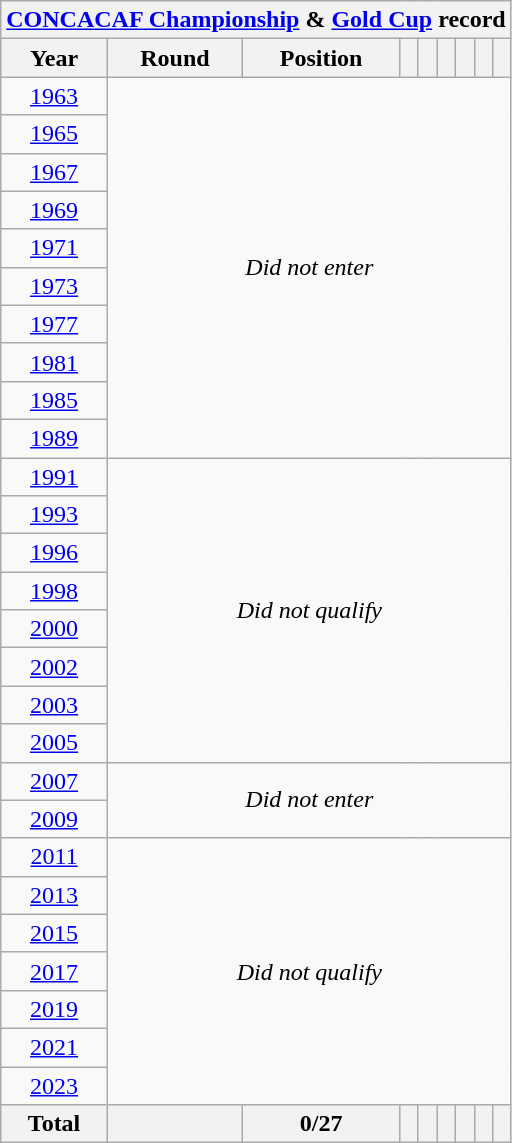<table class="wikitable" style="text-align: center;">
<tr>
<th colspan=9><a href='#'>CONCACAF Championship</a> & <a href='#'>Gold Cup</a> record</th>
</tr>
<tr>
<th>Year</th>
<th>Round</th>
<th>Position</th>
<th></th>
<th></th>
<th></th>
<th></th>
<th></th>
<th></th>
</tr>
<tr>
<td> <a href='#'>1963</a></td>
<td colspan=8 rowspan=10><em>Did not enter</em></td>
</tr>
<tr>
<td> <a href='#'>1965</a></td>
</tr>
<tr>
<td> <a href='#'>1967</a></td>
</tr>
<tr>
<td> <a href='#'>1969</a></td>
</tr>
<tr>
<td> <a href='#'>1971</a></td>
</tr>
<tr>
<td> <a href='#'>1973</a></td>
</tr>
<tr>
<td> <a href='#'>1977</a></td>
</tr>
<tr>
<td> <a href='#'>1981</a></td>
</tr>
<tr>
<td><a href='#'>1985</a></td>
</tr>
<tr>
<td><a href='#'>1989</a></td>
</tr>
<tr>
<td> <a href='#'>1991</a></td>
<td colspan=8 rowspan=8><em>Did not qualify</em></td>
</tr>
<tr>
<td>  <a href='#'>1993</a></td>
</tr>
<tr>
<td> <a href='#'>1996</a></td>
</tr>
<tr>
<td> <a href='#'>1998</a></td>
</tr>
<tr>
<td> <a href='#'>2000</a></td>
</tr>
<tr>
<td> <a href='#'>2002</a></td>
</tr>
<tr>
<td>  <a href='#'>2003</a></td>
</tr>
<tr>
<td> <a href='#'>2005</a></td>
</tr>
<tr>
<td> <a href='#'>2007</a></td>
<td colspan=8 rowspan=2><em>Did not enter</em></td>
</tr>
<tr>
<td> <a href='#'>2009</a></td>
</tr>
<tr>
<td> <a href='#'>2011</a></td>
<td colspan=8 rowspan=7><em>Did not qualify</em></td>
</tr>
<tr>
<td> <a href='#'>2013</a></td>
</tr>
<tr>
<td>  <a href='#'>2015</a></td>
</tr>
<tr>
<td> <a href='#'>2017</a></td>
</tr>
<tr>
<td>   <a href='#'>2019</a></td>
</tr>
<tr>
<td> <a href='#'>2021</a></td>
</tr>
<tr>
<td>  <a href='#'>2023</a></td>
</tr>
<tr>
<th>Total</th>
<th></th>
<th>0/27</th>
<th></th>
<th></th>
<th></th>
<th></th>
<th></th>
<th></th>
</tr>
</table>
